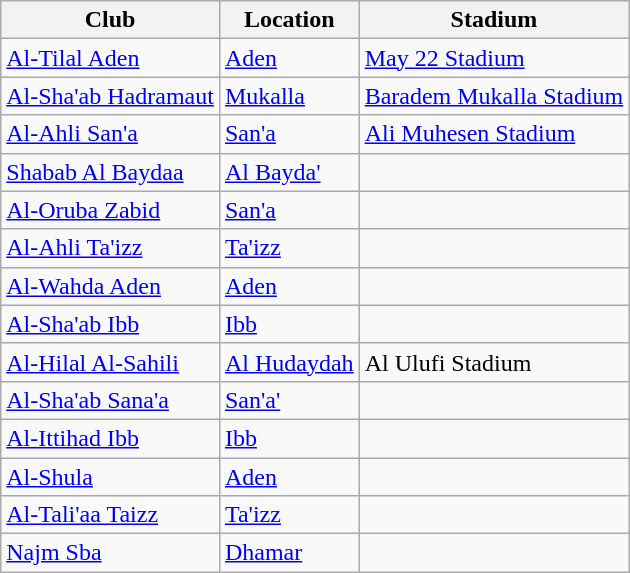<table class="wikitable sortable">
<tr>
<th>Club</th>
<th>Location</th>
<th>Stadium</th>
</tr>
<tr>
<td><a href='#'>Al-Tilal Aden</a></td>
<td><a href='#'>Aden</a></td>
<td><a href='#'>May 22 Stadium</a></td>
</tr>
<tr>
<td><a href='#'>Al-Sha'ab Hadramaut</a></td>
<td><a href='#'>Mukalla</a></td>
<td><a href='#'>Baradem Mukalla Stadium</a></td>
</tr>
<tr>
<td><a href='#'>Al-Ahli San'a</a></td>
<td><a href='#'>San'a</a></td>
<td><a href='#'>Ali Muhesen Stadium</a></td>
</tr>
<tr>
<td><a href='#'>Shabab Al Baydaa</a></td>
<td><a href='#'>Al Bayda'</a></td>
<td></td>
</tr>
<tr>
<td><a href='#'>Al-Oruba Zabid</a></td>
<td><a href='#'>San'a</a></td>
<td></td>
</tr>
<tr>
<td><a href='#'>Al-Ahli Ta'izz</a></td>
<td><a href='#'>Ta'izz</a></td>
<td></td>
</tr>
<tr>
<td><a href='#'>Al-Wahda Aden</a></td>
<td><a href='#'>Aden</a></td>
<td></td>
</tr>
<tr>
<td><a href='#'>Al-Sha'ab Ibb</a></td>
<td><a href='#'>Ibb</a></td>
<td></td>
</tr>
<tr>
<td><a href='#'>Al-Hilal Al-Sahili</a></td>
<td><a href='#'>Al Hudaydah</a></td>
<td>Al Ulufi Stadium</td>
</tr>
<tr>
<td><a href='#'>Al-Sha'ab Sana'a</a></td>
<td><a href='#'>San'a'</a></td>
<td></td>
</tr>
<tr>
<td><a href='#'>Al-Ittihad Ibb</a></td>
<td><a href='#'>Ibb</a></td>
<td></td>
</tr>
<tr>
<td><a href='#'>Al-Shula</a></td>
<td><a href='#'>Aden</a></td>
<td></td>
</tr>
<tr>
<td><a href='#'>Al-Tali'aa Taizz</a></td>
<td><a href='#'>Ta'izz</a></td>
<td></td>
</tr>
<tr>
<td><a href='#'>Najm Sba</a></td>
<td><a href='#'>Dhamar</a></td>
<td></td>
</tr>
</table>
